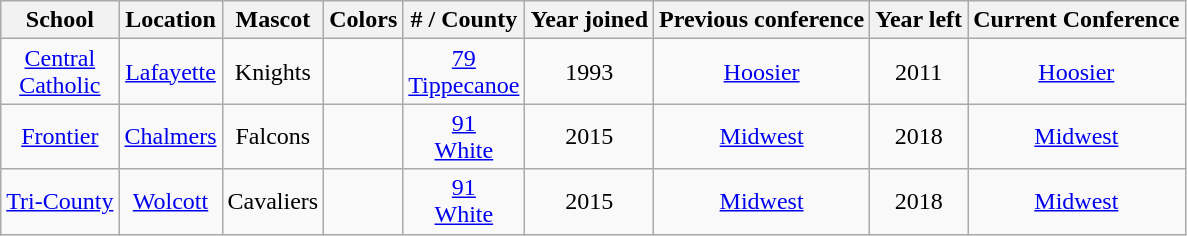<table class="wikitable" style="text-align:center;">
<tr>
<th>School</th>
<th>Location</th>
<th>Mascot</th>
<th>Colors</th>
<th># / County</th>
<th>Year joined</th>
<th>Previous conference</th>
<th>Year left</th>
<th>Current Conference</th>
</tr>
<tr>
<td><a href='#'>Central<br>Catholic</a></td>
<td><a href='#'>Lafayette</a></td>
<td>Knights</td>
<td> </td>
<td><a href='#'>79 <br> Tippecanoe</a></td>
<td>1993</td>
<td><a href='#'>Hoosier</a></td>
<td>2011</td>
<td><a href='#'>Hoosier</a></td>
</tr>
<tr>
<td><a href='#'>Frontier</a></td>
<td><a href='#'>Chalmers</a></td>
<td>Falcons</td>
<td>  </td>
<td><a href='#'>91 <br> White</a></td>
<td>2015</td>
<td><a href='#'>Midwest</a></td>
<td>2018</td>
<td><a href='#'>Midwest</a></td>
</tr>
<tr>
<td><a href='#'>Tri-County</a></td>
<td><a href='#'>Wolcott</a></td>
<td>Cavaliers</td>
<td>  </td>
<td><a href='#'>91 <br>White</a></td>
<td>2015</td>
<td><a href='#'>Midwest</a></td>
<td>2018</td>
<td><a href='#'>Midwest</a></td>
</tr>
</table>
